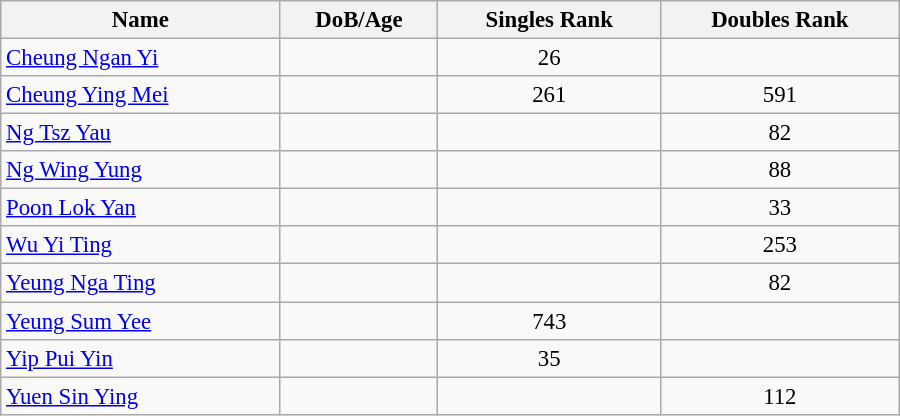<table class="wikitable"  style="width:600px; font-size:95%;">
<tr>
<th align="left">Name</th>
<th align="left">DoB/Age</th>
<th align="left">Singles Rank</th>
<th align="left">Doubles Rank</th>
</tr>
<tr>
<td><a href='#'>Cheung Ngan Yi</a></td>
<td></td>
<td align="center">26</td>
<td align="center"></td>
</tr>
<tr>
<td><a href='#'>Cheung Ying Mei</a></td>
<td></td>
<td align="center">261</td>
<td align="center">591</td>
</tr>
<tr>
<td><a href='#'>Ng Tsz Yau</a></td>
<td></td>
<td align="center"></td>
<td align="center">82</td>
</tr>
<tr>
<td><a href='#'>Ng Wing Yung</a></td>
<td></td>
<td align="center"></td>
<td align="center">88</td>
</tr>
<tr>
<td><a href='#'>Poon Lok Yan</a></td>
<td></td>
<td align="center"></td>
<td align="center">33</td>
</tr>
<tr>
<td><a href='#'>Wu Yi Ting</a></td>
<td></td>
<td align="center"></td>
<td align="center">253</td>
</tr>
<tr>
<td><a href='#'>Yeung Nga Ting</a></td>
<td></td>
<td align="center"></td>
<td align="center">82</td>
</tr>
<tr>
<td><a href='#'>Yeung Sum Yee</a></td>
<td></td>
<td align="center">743</td>
<td align="center"></td>
</tr>
<tr>
<td><a href='#'>Yip Pui Yin</a></td>
<td></td>
<td align="center">35</td>
<td align="center"></td>
</tr>
<tr>
<td><a href='#'>Yuen Sin Ying</a></td>
<td></td>
<td align="center"></td>
<td align="center">112</td>
</tr>
</table>
